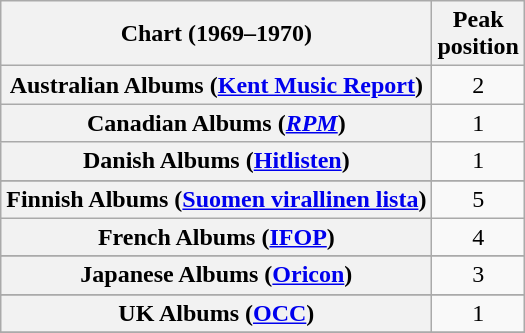<table class="wikitable sortable plainrowheaders" style="text-align:center">
<tr>
<th scope="col">Chart (1969–1970)</th>
<th scope="col">Peak<br>position</th>
</tr>
<tr>
<th scope="row">Australian Albums (<a href='#'>Kent Music Report</a>)</th>
<td>2</td>
</tr>
<tr>
<th scope="row">Canadian Albums (<a href='#'><em>RPM</em></a>)</th>
<td>1</td>
</tr>
<tr>
<th scope="row">Danish Albums (<a href='#'>Hitlisten</a>)</th>
<td>1</td>
</tr>
<tr>
</tr>
<tr>
<th scope="row">Finnish Albums (<a href='#'>Suomen virallinen lista</a>)</th>
<td>5</td>
</tr>
<tr>
<th scope="row">French Albums (<a href='#'>IFOP</a>)</th>
<td>4</td>
</tr>
<tr>
</tr>
<tr>
<th scope="row">Japanese Albums (<a href='#'>Oricon</a>)</th>
<td>3</td>
</tr>
<tr>
</tr>
<tr>
<th scope="row">UK Albums (<a href='#'>OCC</a>)</th>
<td>1</td>
</tr>
<tr>
</tr>
</table>
